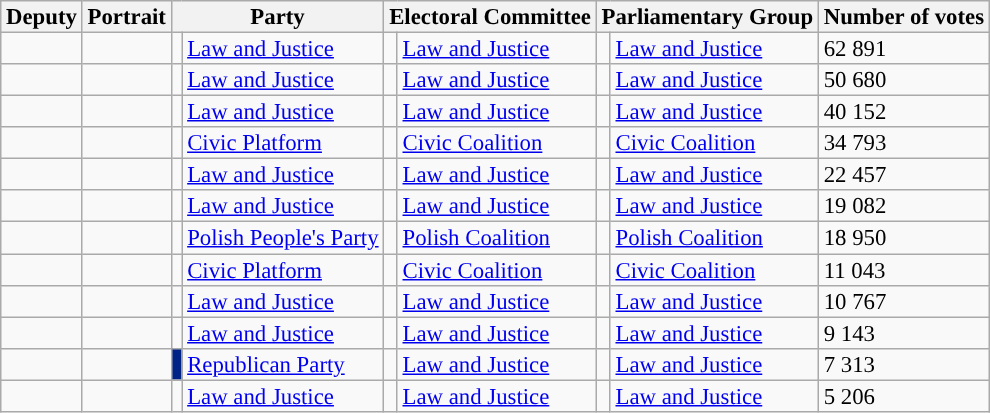<table class="wikitable sortable" style="font-size:95%;line-height:14px;">
<tr>
<th>Deputy</th>
<th>Portrait</th>
<th colspan="2">Party</th>
<th colspan="2">Electoral Committee</th>
<th colspan="2">Parliamentary Group</th>
<th>Number of votes</th>
</tr>
<tr>
<td></td>
<td></td>
<td style="background:"></td>
<td><a href='#'>Law and Justice</a></td>
<td style="background:"></td>
<td><a href='#'>Law and Justice</a></td>
<td style="background:"></td>
<td><a href='#'>Law and Justice</a></td>
<td>62 891</td>
</tr>
<tr>
<td></td>
<td></td>
<td style="background:"></td>
<td><a href='#'>Law and Justice</a></td>
<td style="background:"></td>
<td><a href='#'>Law and Justice</a></td>
<td style="background:"></td>
<td><a href='#'>Law and Justice</a></td>
<td>50 680</td>
</tr>
<tr>
<td></td>
<td></td>
<td style="background:"></td>
<td><a href='#'>Law and Justice</a></td>
<td style="background:"></td>
<td><a href='#'>Law and Justice</a></td>
<td style="background:"></td>
<td><a href='#'>Law and Justice</a></td>
<td>40 152</td>
</tr>
<tr>
<td></td>
<td></td>
<td style="background:"></td>
<td><a href='#'>Civic Platform</a></td>
<td style="background:"></td>
<td><a href='#'>Civic Coalition</a></td>
<td style="background:"></td>
<td><a href='#'>Civic Coalition</a></td>
<td>34 793</td>
</tr>
<tr>
<td></td>
<td></td>
<td style="background:"></td>
<td><a href='#'>Law and Justice</a></td>
<td style="background:"></td>
<td><a href='#'>Law and Justice</a></td>
<td style="background:"></td>
<td><a href='#'>Law and Justice</a></td>
<td>22 457</td>
</tr>
<tr>
<td></td>
<td></td>
<td style="background:"></td>
<td><a href='#'>Law and Justice</a></td>
<td style="background:"></td>
<td><a href='#'>Law and Justice</a></td>
<td style="background:"></td>
<td><a href='#'>Law and Justice</a></td>
<td>19 082</td>
</tr>
<tr>
<td></td>
<td></td>
<td style="background:"></td>
<td><a href='#'>Polish People's Party</a></td>
<td style="background:"></td>
<td><a href='#'>Polish Coalition</a></td>
<td style="background:"></td>
<td><a href='#'>Polish Coalition</a></td>
<td>18 950</td>
</tr>
<tr>
<td></td>
<td></td>
<td style="background:"></td>
<td><a href='#'>Civic Platform</a></td>
<td style="background:"></td>
<td><a href='#'>Civic Coalition</a></td>
<td style="background:"></td>
<td><a href='#'>Civic Coalition</a></td>
<td>11 043</td>
</tr>
<tr>
<td></td>
<td></td>
<td style="background:"></td>
<td><a href='#'>Law and Justice</a></td>
<td style="background:"></td>
<td><a href='#'>Law and Justice</a></td>
<td style="background:"></td>
<td><a href='#'>Law and Justice</a></td>
<td>10 767</td>
</tr>
<tr>
<td></td>
<td></td>
<td style="background:"></td>
<td><a href='#'>Law and Justice</a></td>
<td style="background:"></td>
<td><a href='#'>Law and Justice</a></td>
<td style="background:"></td>
<td><a href='#'>Law and Justice</a></td>
<td>9 143</td>
</tr>
<tr>
<td></td>
<td></td>
<td style="background:#002387;"></td>
<td><a href='#'>Republican Party</a></td>
<td style="background:"></td>
<td><a href='#'>Law and Justice</a></td>
<td style="background:"></td>
<td><a href='#'>Law and Justice</a></td>
<td>7 313</td>
</tr>
<tr>
<td></td>
<td></td>
<td style="background:"></td>
<td><a href='#'>Law and Justice</a></td>
<td style="background:"></td>
<td><a href='#'>Law and Justice</a></td>
<td style="background:"></td>
<td><a href='#'>Law and Justice</a></td>
<td>5 206</td>
</tr>
</table>
